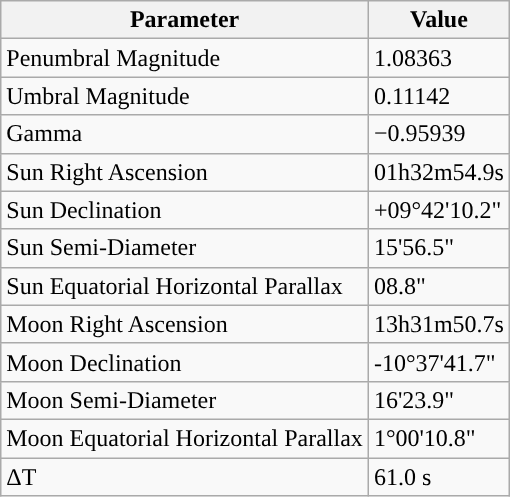<table class="wikitable">
<tr>
<th>Parameter</th>
<th>Value</th>
</tr>
<tr>
<td>Penumbral Magnitude</td>
<td>1.08363</td>
</tr>
<tr>
<td>Umbral Magnitude</td>
<td>0.11142</td>
</tr>
<tr>
<td>Gamma</td>
<td>−0.95939</td>
</tr>
<tr>
<td>Sun Right Ascension</td>
<td>01h32m54.9s</td>
</tr>
<tr>
<td>Sun Declination</td>
<td>+09°42'10.2"</td>
</tr>
<tr>
<td>Sun Semi-Diameter</td>
<td>15'56.5"</td>
</tr>
<tr>
<td>Sun Equatorial Horizontal Parallax</td>
<td>08.8"</td>
</tr>
<tr>
<td>Moon Right Ascension</td>
<td>13h31m50.7s</td>
</tr>
<tr>
<td>Moon Declination</td>
<td>-10°37'41.7"</td>
</tr>
<tr>
<td>Moon Semi-Diameter</td>
<td>16'23.9"</td>
</tr>
<tr>
<td>Moon Equatorial Horizontal Parallax</td>
<td>1°00'10.8"</td>
</tr>
<tr>
<td>ΔT</td>
<td>61.0 s</td>
</tr>
</table>
